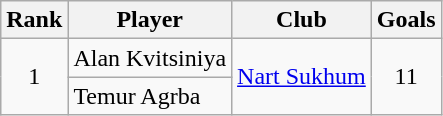<table class="wikitable" style="text-align:center">
<tr>
<th>Rank</th>
<th>Player</th>
<th>Club</th>
<th>Goals</th>
</tr>
<tr>
<td rowspan=2>1</td>
<td align="left">Alan Kvitsiniya</td>
<td rowspan=2 align="left"><a href='#'>Nart Sukhum</a></td>
<td rowspan=2>11</td>
</tr>
<tr>
<td align="left">Temur Agrba</td>
</tr>
</table>
